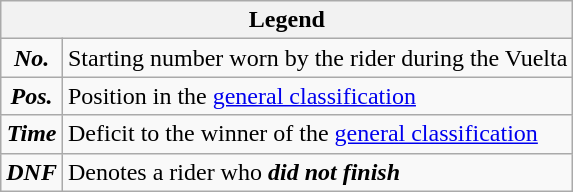<table class="wikitable">
<tr>
<th colspan=2>Legend</th>
</tr>
<tr>
<td align=center><strong><em>No.</em></strong></td>
<td>Starting number worn by the rider during the Vuelta</td>
</tr>
<tr>
<td align=center><strong><em>Pos.</em></strong></td>
<td>Position in the <a href='#'>general classification</a></td>
</tr>
<tr>
<td align=center><strong><em>Time</em></strong></td>
<td>Deficit to the winner of the <a href='#'>general classification</a></td>
</tr>
<tr>
<td align=center><strong><em>DNF</em></strong></td>
<td>Denotes a rider who <strong><em>did not finish</em></strong></td>
</tr>
</table>
